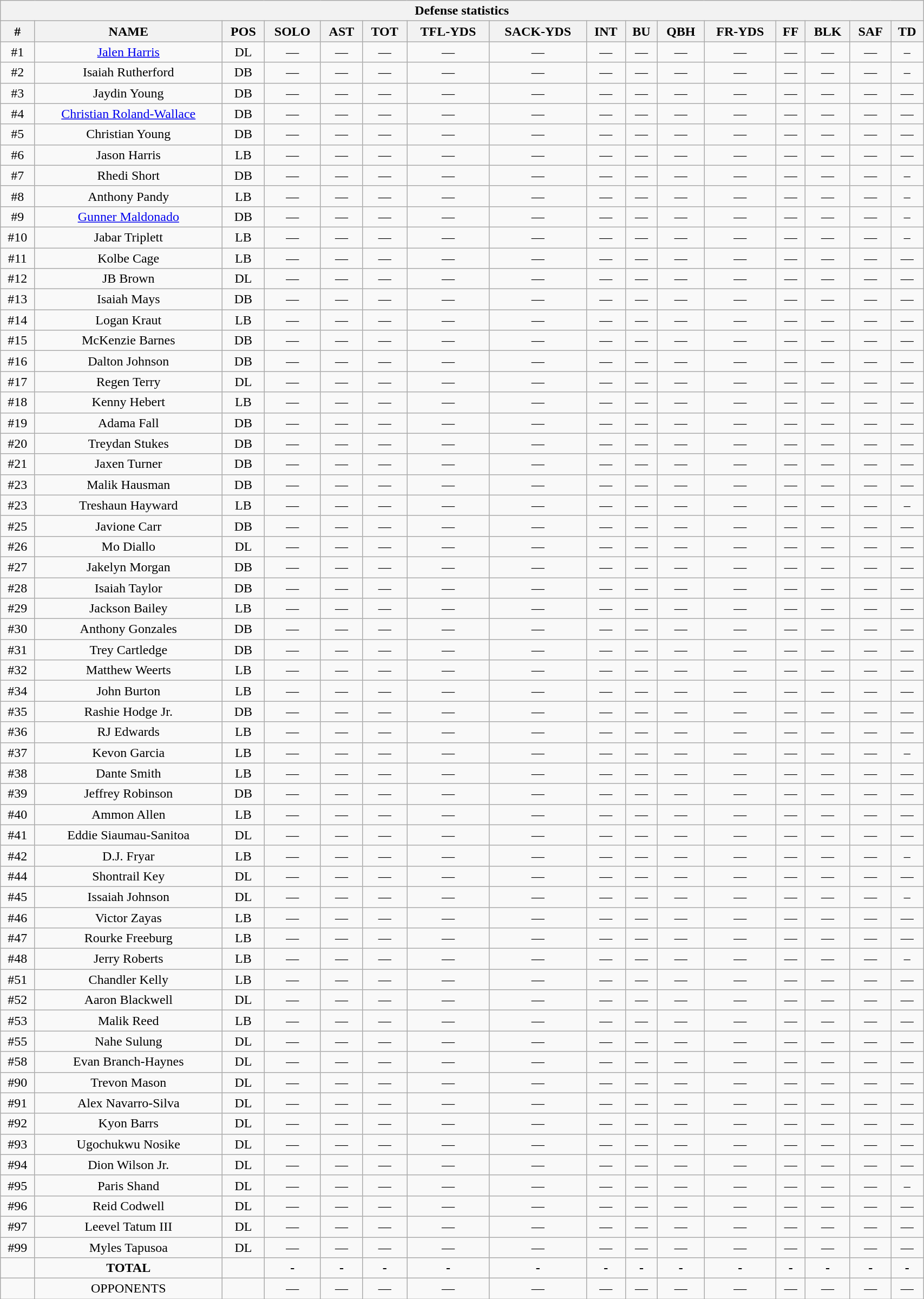<table style="width:90%; text-align:center;" class="wikitable collapsible collapsed">
<tr>
<th colspan="16">Defense statistics</th>
</tr>
<tr>
<th>#</th>
<th>NAME</th>
<th>POS</th>
<th>SOLO</th>
<th>AST</th>
<th>TOT</th>
<th>TFL-YDS</th>
<th>SACK-YDS</th>
<th>INT</th>
<th>BU</th>
<th>QBH</th>
<th>FR-YDS</th>
<th>FF</th>
<th>BLK</th>
<th>SAF</th>
<th>TD</th>
</tr>
<tr>
<td>#1</td>
<td><a href='#'>Jalen Harris</a></td>
<td>DL</td>
<td>—</td>
<td>—</td>
<td>—</td>
<td>—</td>
<td>—</td>
<td>—</td>
<td>—</td>
<td>—</td>
<td>—</td>
<td>—</td>
<td>—</td>
<td>—</td>
<td>–</td>
</tr>
<tr>
<td>#2</td>
<td>Isaiah Rutherford</td>
<td>DB</td>
<td>—</td>
<td>—</td>
<td>—</td>
<td>—</td>
<td>—</td>
<td>—</td>
<td>—</td>
<td>—</td>
<td>—</td>
<td>—</td>
<td>—</td>
<td>—</td>
<td>–</td>
</tr>
<tr>
<td>#3</td>
<td>Jaydin Young</td>
<td>DB</td>
<td>—</td>
<td>—</td>
<td>—</td>
<td>—</td>
<td>—</td>
<td>—</td>
<td>—</td>
<td>—</td>
<td>—</td>
<td>—</td>
<td>—</td>
<td>—</td>
<td>—</td>
</tr>
<tr>
<td>#4</td>
<td><a href='#'>Christian Roland-Wallace</a></td>
<td>DB</td>
<td>—</td>
<td>—</td>
<td>—</td>
<td>—</td>
<td>—</td>
<td>—</td>
<td>—</td>
<td>—</td>
<td>—</td>
<td>—</td>
<td>—</td>
<td>—</td>
<td>—</td>
</tr>
<tr>
<td>#5</td>
<td>Christian Young</td>
<td>DB</td>
<td>—</td>
<td>—</td>
<td>—</td>
<td>—</td>
<td>—</td>
<td>—</td>
<td>—</td>
<td>—</td>
<td>—</td>
<td>—</td>
<td>—</td>
<td>—</td>
<td>—</td>
</tr>
<tr>
<td>#6</td>
<td>Jason Harris</td>
<td>LB</td>
<td>—</td>
<td>—</td>
<td>—</td>
<td>—</td>
<td>—</td>
<td>—</td>
<td>—</td>
<td>—</td>
<td>—</td>
<td>—</td>
<td>—</td>
<td>—</td>
<td>—</td>
</tr>
<tr>
<td>#7</td>
<td>Rhedi Short</td>
<td>DB</td>
<td>—</td>
<td>—</td>
<td>—</td>
<td>—</td>
<td>—</td>
<td>—</td>
<td>—</td>
<td>—</td>
<td>—</td>
<td>—</td>
<td>—</td>
<td>—</td>
<td>–</td>
</tr>
<tr>
<td>#8</td>
<td>Anthony Pandy</td>
<td>LB</td>
<td>—</td>
<td>—</td>
<td>—</td>
<td>—</td>
<td>—</td>
<td>—</td>
<td>—</td>
<td>—</td>
<td>—</td>
<td>—</td>
<td>—</td>
<td>—</td>
<td>–</td>
</tr>
<tr>
<td>#9</td>
<td><a href='#'>Gunner Maldonado</a></td>
<td>DB</td>
<td>—</td>
<td>—</td>
<td>—</td>
<td>—</td>
<td>—</td>
<td>—</td>
<td>—</td>
<td>—</td>
<td>—</td>
<td>—</td>
<td>—</td>
<td>—</td>
<td>–</td>
</tr>
<tr>
<td>#10</td>
<td>Jabar Triplett</td>
<td>LB</td>
<td>—</td>
<td>—</td>
<td>—</td>
<td>—</td>
<td>—</td>
<td>—</td>
<td>—</td>
<td>—</td>
<td>—</td>
<td>—</td>
<td>—</td>
<td>—</td>
<td>–</td>
</tr>
<tr>
<td>#11</td>
<td>Kolbe Cage</td>
<td>LB</td>
<td>—</td>
<td>—</td>
<td>—</td>
<td>—</td>
<td>—</td>
<td>—</td>
<td>—</td>
<td>—</td>
<td>—</td>
<td>—</td>
<td>—</td>
<td>—</td>
<td>—</td>
</tr>
<tr>
<td>#12</td>
<td>JB Brown</td>
<td>DL</td>
<td>—</td>
<td>—</td>
<td>—</td>
<td>—</td>
<td>—</td>
<td>—</td>
<td>—</td>
<td>—</td>
<td>—</td>
<td>—</td>
<td>—</td>
<td>—</td>
<td>—</td>
</tr>
<tr>
<td>#13</td>
<td>Isaiah Mays</td>
<td>DB</td>
<td>—</td>
<td>—</td>
<td>—</td>
<td>—</td>
<td>—</td>
<td>—</td>
<td>—</td>
<td>—</td>
<td>—</td>
<td>—</td>
<td>—</td>
<td>—</td>
<td>—</td>
</tr>
<tr>
<td>#14</td>
<td>Logan Kraut</td>
<td>LB</td>
<td>—</td>
<td>—</td>
<td>—</td>
<td>—</td>
<td>—</td>
<td>—</td>
<td>—</td>
<td>—</td>
<td>—</td>
<td>—</td>
<td>—</td>
<td>—</td>
<td>—</td>
</tr>
<tr>
<td>#15</td>
<td>McKenzie Barnes</td>
<td>DB</td>
<td>—</td>
<td>—</td>
<td>—</td>
<td>—</td>
<td>—</td>
<td>—</td>
<td>—</td>
<td>—</td>
<td>—</td>
<td>—</td>
<td>—</td>
<td>—</td>
<td>—</td>
</tr>
<tr>
<td>#16</td>
<td>Dalton Johnson</td>
<td>DB</td>
<td>—</td>
<td>—</td>
<td>—</td>
<td>—</td>
<td>—</td>
<td>—</td>
<td>—</td>
<td>—</td>
<td>—</td>
<td>—</td>
<td>—</td>
<td>—</td>
<td>—</td>
</tr>
<tr>
<td>#17</td>
<td>Regen Terry</td>
<td>DL</td>
<td>—</td>
<td>—</td>
<td>—</td>
<td>—</td>
<td>—</td>
<td>—</td>
<td>—</td>
<td>—</td>
<td>—</td>
<td>—</td>
<td>—</td>
<td>—</td>
<td>—</td>
</tr>
<tr>
<td>#18</td>
<td>Kenny Hebert</td>
<td>LB</td>
<td>—</td>
<td>—</td>
<td>—</td>
<td>—</td>
<td>—</td>
<td>—</td>
<td>—</td>
<td>—</td>
<td>—</td>
<td>—</td>
<td>—</td>
<td>—</td>
<td>—</td>
</tr>
<tr>
<td>#19</td>
<td>Adama Fall</td>
<td>DB</td>
<td>—</td>
<td>—</td>
<td>—</td>
<td>—</td>
<td>—</td>
<td>—</td>
<td>—</td>
<td>—</td>
<td>—</td>
<td>—</td>
<td>—</td>
<td>—</td>
<td>—</td>
</tr>
<tr>
<td>#20</td>
<td>Treydan Stukes</td>
<td>DB</td>
<td>—</td>
<td>—</td>
<td>—</td>
<td>—</td>
<td>—</td>
<td>—</td>
<td>—</td>
<td>—</td>
<td>—</td>
<td>—</td>
<td>—</td>
<td>—</td>
<td>—</td>
</tr>
<tr>
<td>#21</td>
<td>Jaxen Turner</td>
<td>DB</td>
<td>—</td>
<td>—</td>
<td>—</td>
<td>—</td>
<td>—</td>
<td>—</td>
<td>—</td>
<td>—</td>
<td>—</td>
<td>—</td>
<td>—</td>
<td>—</td>
<td>—</td>
</tr>
<tr>
<td>#23</td>
<td>Malik Hausman</td>
<td>DB</td>
<td>—</td>
<td>—</td>
<td>—</td>
<td>—</td>
<td>—</td>
<td>—</td>
<td>—</td>
<td>—</td>
<td>—</td>
<td>—</td>
<td>—</td>
<td>—</td>
<td>—</td>
</tr>
<tr>
<td>#23</td>
<td>Treshaun Hayward</td>
<td>LB</td>
<td>—</td>
<td>—</td>
<td>—</td>
<td>—</td>
<td>—</td>
<td>—</td>
<td>—</td>
<td>—</td>
<td>—</td>
<td>—</td>
<td>—</td>
<td>—</td>
<td>–</td>
</tr>
<tr>
<td>#25</td>
<td>Javione Carr</td>
<td>DB</td>
<td>—</td>
<td>—</td>
<td>—</td>
<td>—</td>
<td>—</td>
<td>—</td>
<td>—</td>
<td>—</td>
<td>—</td>
<td>—</td>
<td>—</td>
<td>—</td>
<td>—</td>
</tr>
<tr>
<td>#26</td>
<td>Mo Diallo</td>
<td>DL</td>
<td>—</td>
<td>—</td>
<td>—</td>
<td>—</td>
<td>—</td>
<td>—</td>
<td>—</td>
<td>—</td>
<td>—</td>
<td>—</td>
<td>—</td>
<td>—</td>
<td>—</td>
</tr>
<tr>
<td>#27</td>
<td>Jakelyn Morgan</td>
<td>DB</td>
<td>—</td>
<td>—</td>
<td>—</td>
<td>—</td>
<td>—</td>
<td>—</td>
<td>—</td>
<td>—</td>
<td>—</td>
<td>—</td>
<td>—</td>
<td>—</td>
<td>—</td>
</tr>
<tr>
<td>#28</td>
<td>Isaiah Taylor</td>
<td>DB</td>
<td>—</td>
<td>—</td>
<td>—</td>
<td>—</td>
<td>—</td>
<td>—</td>
<td>—</td>
<td>—</td>
<td>—</td>
<td>—</td>
<td>—</td>
<td>—</td>
<td>—</td>
</tr>
<tr>
<td>#29</td>
<td>Jackson Bailey</td>
<td>LB</td>
<td>—</td>
<td>—</td>
<td>—</td>
<td>—</td>
<td>—</td>
<td>—</td>
<td>—</td>
<td>—</td>
<td>—</td>
<td>—</td>
<td>—</td>
<td>—</td>
<td>—</td>
</tr>
<tr>
<td>#30</td>
<td>Anthony Gonzales</td>
<td>DB</td>
<td>—</td>
<td>—</td>
<td>—</td>
<td>—</td>
<td>—</td>
<td>—</td>
<td>—</td>
<td>—</td>
<td>—</td>
<td>—</td>
<td>—</td>
<td>—</td>
<td>—</td>
</tr>
<tr>
<td>#31</td>
<td>Trey Cartledge</td>
<td>DB</td>
<td>—</td>
<td>—</td>
<td>—</td>
<td>—</td>
<td>—</td>
<td>—</td>
<td>—</td>
<td>—</td>
<td>—</td>
<td>—</td>
<td>—</td>
<td>—</td>
<td>—</td>
</tr>
<tr>
<td>#32</td>
<td>Matthew Weerts</td>
<td>LB</td>
<td>—</td>
<td>—</td>
<td>—</td>
<td>—</td>
<td>—</td>
<td>—</td>
<td>—</td>
<td>—</td>
<td>—</td>
<td>—</td>
<td>—</td>
<td>—</td>
<td>—</td>
</tr>
<tr>
<td>#34</td>
<td>John Burton</td>
<td>LB</td>
<td>—</td>
<td>—</td>
<td>—</td>
<td>—</td>
<td>—</td>
<td>—</td>
<td>—</td>
<td>—</td>
<td>—</td>
<td>—</td>
<td>—</td>
<td>—</td>
<td>—</td>
</tr>
<tr>
<td>#35</td>
<td>Rashie Hodge Jr.</td>
<td>DB</td>
<td>—</td>
<td>—</td>
<td>—</td>
<td>—</td>
<td>—</td>
<td>—</td>
<td>—</td>
<td>—</td>
<td>—</td>
<td>—</td>
<td>—</td>
<td>—</td>
<td>—</td>
</tr>
<tr>
<td>#36</td>
<td>RJ Edwards</td>
<td>LB</td>
<td>—</td>
<td>—</td>
<td>—</td>
<td>—</td>
<td>—</td>
<td>—</td>
<td>—</td>
<td>—</td>
<td>—</td>
<td>—</td>
<td>—</td>
<td>—</td>
<td>—</td>
</tr>
<tr>
<td>#37</td>
<td>Kevon Garcia</td>
<td>LB</td>
<td>—</td>
<td>—</td>
<td>—</td>
<td>—</td>
<td>—</td>
<td>—</td>
<td>—</td>
<td>—</td>
<td>—</td>
<td>—</td>
<td>—</td>
<td>—</td>
<td>–</td>
</tr>
<tr>
<td>#38</td>
<td>Dante Smith</td>
<td>LB</td>
<td>—</td>
<td>—</td>
<td>—</td>
<td>—</td>
<td>—</td>
<td>—</td>
<td>—</td>
<td>—</td>
<td>—</td>
<td>—</td>
<td>—</td>
<td>—</td>
<td>—</td>
</tr>
<tr>
<td>#39</td>
<td>Jeffrey Robinson</td>
<td>DB</td>
<td>—</td>
<td>—</td>
<td>—</td>
<td>—</td>
<td>—</td>
<td>—</td>
<td>—</td>
<td>—</td>
<td>—</td>
<td>—</td>
<td>—</td>
<td>—</td>
<td>—</td>
</tr>
<tr>
<td>#40</td>
<td>Ammon Allen</td>
<td>LB</td>
<td>—</td>
<td>—</td>
<td>—</td>
<td>—</td>
<td>—</td>
<td>—</td>
<td>—</td>
<td>—</td>
<td>—</td>
<td>—</td>
<td>—</td>
<td>—</td>
<td>—</td>
</tr>
<tr>
<td>#41</td>
<td>Eddie Siaumau-Sanitoa</td>
<td>DL</td>
<td>—</td>
<td>—</td>
<td>—</td>
<td>—</td>
<td>—</td>
<td>—</td>
<td>—</td>
<td>—</td>
<td>—</td>
<td>—</td>
<td>—</td>
<td>—</td>
<td>—</td>
</tr>
<tr>
<td>#42</td>
<td>D.J. Fryar</td>
<td>LB</td>
<td>—</td>
<td>—</td>
<td>—</td>
<td>—</td>
<td>—</td>
<td>—</td>
<td>—</td>
<td>—</td>
<td>—</td>
<td>—</td>
<td>—</td>
<td>—</td>
<td>–</td>
</tr>
<tr>
<td>#44</td>
<td>Shontrail Key</td>
<td>DL</td>
<td>—</td>
<td>—</td>
<td>—</td>
<td>—</td>
<td>—</td>
<td>—</td>
<td>—</td>
<td>—</td>
<td>—</td>
<td>—</td>
<td>—</td>
<td>—</td>
<td>—</td>
</tr>
<tr>
<td>#45</td>
<td>Issaiah Johnson</td>
<td>DL</td>
<td>—</td>
<td>—</td>
<td>—</td>
<td>—</td>
<td>—</td>
<td>—</td>
<td>—</td>
<td>—</td>
<td>—</td>
<td>—</td>
<td>—</td>
<td>—</td>
<td>–</td>
</tr>
<tr>
<td>#46</td>
<td>Victor Zayas</td>
<td>LB</td>
<td>—</td>
<td>—</td>
<td>—</td>
<td>—</td>
<td>—</td>
<td>—</td>
<td>—</td>
<td>—</td>
<td>—</td>
<td>—</td>
<td>—</td>
<td>—</td>
<td>—</td>
</tr>
<tr>
<td>#47</td>
<td>Rourke  Freeburg</td>
<td>LB</td>
<td>—</td>
<td>—</td>
<td>—</td>
<td>—</td>
<td>—</td>
<td>—</td>
<td>—</td>
<td>—</td>
<td>—</td>
<td>—</td>
<td>—</td>
<td>—</td>
<td>—</td>
</tr>
<tr>
<td>#48</td>
<td>Jerry Roberts</td>
<td>LB</td>
<td>—</td>
<td>—</td>
<td>—</td>
<td>—</td>
<td>—</td>
<td>—</td>
<td>—</td>
<td>—</td>
<td>—</td>
<td>—</td>
<td>—</td>
<td>—</td>
<td>–</td>
</tr>
<tr>
<td>#51</td>
<td>Chandler Kelly</td>
<td>LB</td>
<td>—</td>
<td>—</td>
<td>—</td>
<td>—</td>
<td>—</td>
<td>—</td>
<td>—</td>
<td>—</td>
<td>—</td>
<td>—</td>
<td>—</td>
<td>—</td>
<td>—</td>
</tr>
<tr>
<td>#52</td>
<td>Aaron Blackwell</td>
<td>DL</td>
<td>—</td>
<td>—</td>
<td>—</td>
<td>—</td>
<td>—</td>
<td>—</td>
<td>—</td>
<td>—</td>
<td>—</td>
<td>—</td>
<td>—</td>
<td>—</td>
<td>—</td>
</tr>
<tr>
<td>#53</td>
<td>Malik Reed</td>
<td>LB</td>
<td>—</td>
<td>—</td>
<td>—</td>
<td>—</td>
<td>—</td>
<td>—</td>
<td>—</td>
<td>—</td>
<td>—</td>
<td>—</td>
<td>—</td>
<td>—</td>
<td>—</td>
</tr>
<tr>
<td>#55</td>
<td>Nahe Sulung</td>
<td>DL</td>
<td>—</td>
<td>—</td>
<td>—</td>
<td>—</td>
<td>—</td>
<td>—</td>
<td>—</td>
<td>—</td>
<td>—</td>
<td>—</td>
<td>—</td>
<td>—</td>
<td>—</td>
</tr>
<tr>
<td>#58</td>
<td>Evan Branch-Haynes</td>
<td>DL</td>
<td>—</td>
<td>—</td>
<td>—</td>
<td>—</td>
<td>—</td>
<td>—</td>
<td>—</td>
<td>—</td>
<td>—</td>
<td>—</td>
<td>—</td>
<td>—</td>
<td>—</td>
</tr>
<tr>
<td>#90</td>
<td>Trevon Mason</td>
<td>DL</td>
<td>—</td>
<td>—</td>
<td>—</td>
<td>—</td>
<td>—</td>
<td>—</td>
<td>—</td>
<td>—</td>
<td>—</td>
<td>—</td>
<td>—</td>
<td>—</td>
<td>—</td>
</tr>
<tr>
<td>#91</td>
<td>Alex Navarro-Silva</td>
<td>DL</td>
<td>—</td>
<td>—</td>
<td>—</td>
<td>—</td>
<td>—</td>
<td>—</td>
<td>—</td>
<td>—</td>
<td>—</td>
<td>—</td>
<td>—</td>
<td>—</td>
<td>—</td>
</tr>
<tr>
<td>#92</td>
<td>Kyon Barrs</td>
<td>DL</td>
<td>—</td>
<td>—</td>
<td>—</td>
<td>—</td>
<td>—</td>
<td>—</td>
<td>—</td>
<td>—</td>
<td>—</td>
<td>—</td>
<td>—</td>
<td>—</td>
<td>—</td>
</tr>
<tr>
<td>#93</td>
<td>Ugochukwu Nosike</td>
<td>DL</td>
<td>—</td>
<td>—</td>
<td>—</td>
<td>—</td>
<td>—</td>
<td>—</td>
<td>—</td>
<td>—</td>
<td>—</td>
<td>—</td>
<td>—</td>
<td>—</td>
<td>—</td>
</tr>
<tr>
<td>#94</td>
<td>Dion Wilson Jr.</td>
<td>DL</td>
<td>—</td>
<td>—</td>
<td>—</td>
<td>—</td>
<td>—</td>
<td>—</td>
<td>—</td>
<td>—</td>
<td>—</td>
<td>—</td>
<td>—</td>
<td>—</td>
<td>—</td>
</tr>
<tr>
<td>#95</td>
<td>Paris Shand</td>
<td>DL</td>
<td>—</td>
<td>—</td>
<td>—</td>
<td>—</td>
<td>—</td>
<td>—</td>
<td>—</td>
<td>—</td>
<td>—</td>
<td>—</td>
<td>—</td>
<td>—</td>
<td>–</td>
</tr>
<tr>
<td>#96</td>
<td>Reid Codwell</td>
<td>DL</td>
<td>—</td>
<td>—</td>
<td>—</td>
<td>—</td>
<td>—</td>
<td>—</td>
<td>—</td>
<td>—</td>
<td>—</td>
<td>—</td>
<td>—</td>
<td>—</td>
<td>—</td>
</tr>
<tr>
<td>#97</td>
<td>Leevel Tatum III</td>
<td>DL</td>
<td>—</td>
<td>—</td>
<td>—</td>
<td>—</td>
<td>—</td>
<td>—</td>
<td>—</td>
<td>—</td>
<td>—</td>
<td>—</td>
<td>—</td>
<td>—</td>
<td>—</td>
</tr>
<tr>
<td>#99</td>
<td>Myles Tapusoa</td>
<td>DL</td>
<td>—</td>
<td>—</td>
<td>—</td>
<td>—</td>
<td>—</td>
<td>—</td>
<td>—</td>
<td>—</td>
<td>—</td>
<td>—</td>
<td>—</td>
<td>—</td>
<td>—</td>
</tr>
<tr>
<td></td>
<td><strong>TOTAL</strong></td>
<td></td>
<td><strong>-</strong></td>
<td><strong>-</strong></td>
<td><strong>-</strong></td>
<td><strong>-</strong></td>
<td><strong>-</strong></td>
<td><strong>-</strong></td>
<td><strong>-</strong></td>
<td><strong>-</strong></td>
<td><strong>-</strong></td>
<td><strong>-</strong></td>
<td><strong>-</strong></td>
<td><strong>-</strong></td>
<td><strong>-</strong></td>
</tr>
<tr>
<td></td>
<td>OPPONENTS</td>
<td></td>
<td>—</td>
<td>—</td>
<td>—</td>
<td>—</td>
<td>—</td>
<td>—</td>
<td>—</td>
<td>—</td>
<td>—</td>
<td>—</td>
<td>—</td>
<td>—</td>
<td>—</td>
</tr>
</table>
